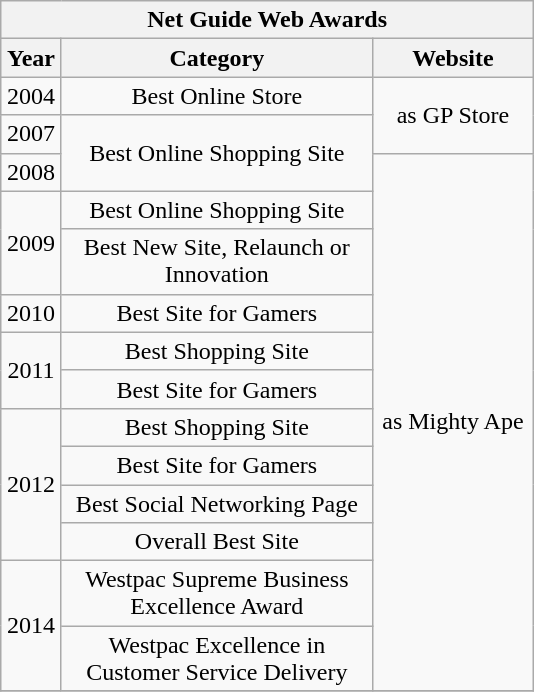<table class="wikitable">
<tr>
<th colspan="3" align="center">Net Guide Web Awards</th>
</tr>
<tr>
<th width="33">Year</th>
<th width="200">Category</th>
<th width="100">Website</th>
</tr>
<tr>
<td align="center">2004</td>
<td align="center">Best Online Store</td>
<td align="center" rowspan="2">as GP Store</td>
</tr>
<tr>
<td align="center">2007</td>
<td align="center" rowspan="2">Best Online Shopping Site</td>
</tr>
<tr>
<td align="center">2008</td>
<td align="center" rowspan="12">as Mighty Ape</td>
</tr>
<tr>
<td align="center" rowspan="2">2009</td>
<td align="center">Best Online Shopping Site</td>
</tr>
<tr>
<td align="center">Best New Site, Relaunch or Innovation</td>
</tr>
<tr>
<td align="center">2010</td>
<td align="center">Best Site for Gamers</td>
</tr>
<tr>
<td align="center" rowspan="2">2011</td>
<td align="center">Best Shopping Site</td>
</tr>
<tr>
<td align="center">Best Site for Gamers</td>
</tr>
<tr>
<td align="center" rowspan="4">2012</td>
<td align="center">Best Shopping Site</td>
</tr>
<tr>
<td align="center">Best Site for Gamers</td>
</tr>
<tr>
<td align="center">Best Social Networking Page</td>
</tr>
<tr>
<td align="center">Overall Best Site</td>
</tr>
<tr>
<td align="center" rowspan="2">2014</td>
<td align="center">Westpac Supreme Business Excellence Award</td>
</tr>
<tr>
<td align="center">Westpac Excellence in Customer Service Delivery</td>
</tr>
<tr>
</tr>
</table>
